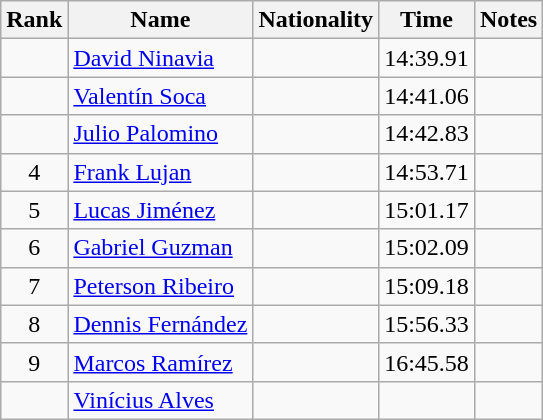<table class="wikitable sortable" style="text-align:center">
<tr>
<th>Rank</th>
<th>Name</th>
<th>Nationality</th>
<th>Time</th>
<th>Notes</th>
</tr>
<tr>
<td></td>
<td align=left><a href='#'>David Ninavia</a></td>
<td align=left></td>
<td>14:39.91</td>
<td></td>
</tr>
<tr>
<td></td>
<td align=left><a href='#'>Valentín Soca</a></td>
<td align=left></td>
<td>14:41.06</td>
<td></td>
</tr>
<tr>
<td></td>
<td align=left><a href='#'>Julio Palomino</a></td>
<td align=left></td>
<td>14:42.83</td>
<td></td>
</tr>
<tr>
<td>4</td>
<td align=left><a href='#'>Frank Lujan</a></td>
<td align=left></td>
<td>14:53.71</td>
<td></td>
</tr>
<tr>
<td>5</td>
<td align=left><a href='#'>Lucas Jiménez</a></td>
<td align=left></td>
<td>15:01.17</td>
<td></td>
</tr>
<tr>
<td>6</td>
<td align=left><a href='#'>Gabriel Guzman</a></td>
<td align=left></td>
<td>15:02.09</td>
<td></td>
</tr>
<tr>
<td>7</td>
<td align=left><a href='#'>Peterson Ribeiro</a></td>
<td align=left></td>
<td>15:09.18</td>
<td></td>
</tr>
<tr>
<td>8</td>
<td align=left><a href='#'>Dennis Fernández</a></td>
<td align=left></td>
<td>15:56.33</td>
<td></td>
</tr>
<tr>
<td>9</td>
<td align=left><a href='#'>Marcos Ramírez</a></td>
<td align=left></td>
<td>16:45.58</td>
<td></td>
</tr>
<tr>
<td></td>
<td align=left><a href='#'>Vinícius Alves</a></td>
<td align=left></td>
<td></td>
<td></td>
</tr>
</table>
